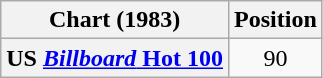<table class="wikitable plainrowheaders" style="text-align:center">
<tr>
<th>Chart (1983)</th>
<th>Position</th>
</tr>
<tr>
<th scope="row">US <a href='#'><em>Billboard</em> Hot 100</a></th>
<td>90</td>
</tr>
</table>
